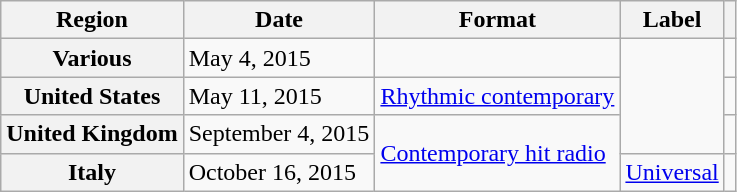<table class="wikitable plainrowheaders">
<tr>
<th scope="col">Region</th>
<th scope="col">Date</th>
<th scope="col">Format</th>
<th scope="col">Label</th>
<th scope="col"></th>
</tr>
<tr>
<th scope="row">Various</th>
<td>May 4, 2015</td>
<td></td>
<td rowspan="3"></td>
<td style="text-align:center;"></td>
</tr>
<tr>
<th scope="row">United States</th>
<td>May 11, 2015</td>
<td><a href='#'>Rhythmic contemporary</a></td>
<td style="text-align:center;"></td>
</tr>
<tr>
<th scope="row">United Kingdom</th>
<td>September 4, 2015</td>
<td rowspan="2"><a href='#'>Contemporary hit radio</a></td>
<td style="text-align:center;"></td>
</tr>
<tr>
<th scope="row">Italy</th>
<td>October 16, 2015</td>
<td><a href='#'>Universal</a></td>
<td style="text-align:center;"></td>
</tr>
</table>
